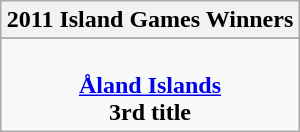<table class="wikitable" style="text-align: center; margin: 0 auto;">
<tr>
<th>2011 Island Games Winners</th>
</tr>
<tr>
</tr>
<tr>
<td><br><strong><a href='#'>Åland Islands</a></strong><br><strong>3rd title</strong></td>
</tr>
</table>
